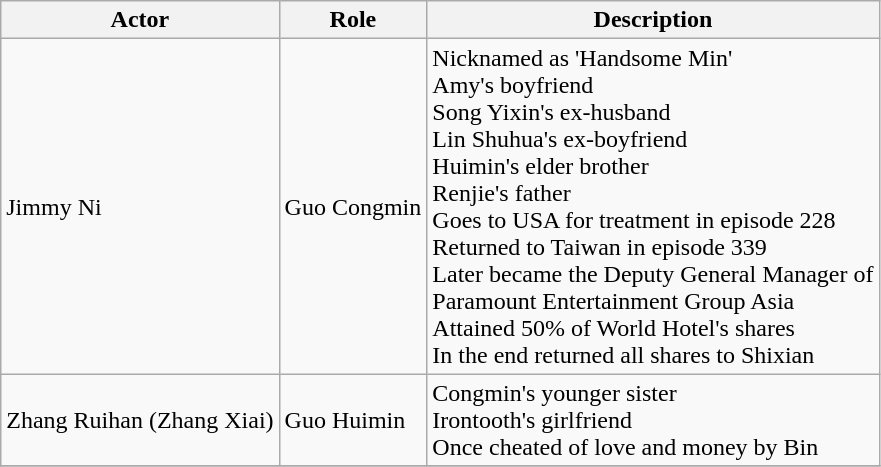<table class="wikitable">
<tr>
<th>Actor</th>
<th>Role</th>
<th>Description</th>
</tr>
<tr>
<td>Jimmy Ni</td>
<td>Guo Congmin</td>
<td>Nicknamed as 'Handsome Min'<br>Amy's boyfriend<br>Song Yixin's ex-husband<br>Lin Shuhua's ex-boyfriend<br>Huimin's elder brother<br>Renjie's father<br>Goes to USA for treatment in episode 228<br>Returned to Taiwan in episode 339<br>Later became the Deputy General Manager of<br>Paramount Entertainment Group Asia<br>Attained 50% of World Hotel's shares<br>In the end returned all shares to Shixian</td>
</tr>
<tr>
<td>Zhang Ruihan (Zhang Xiai)</td>
<td>Guo Huimin</td>
<td>Congmin's younger sister<br>Irontooth's girlfriend<br>Once cheated of love and money by Bin</td>
</tr>
<tr>
</tr>
</table>
